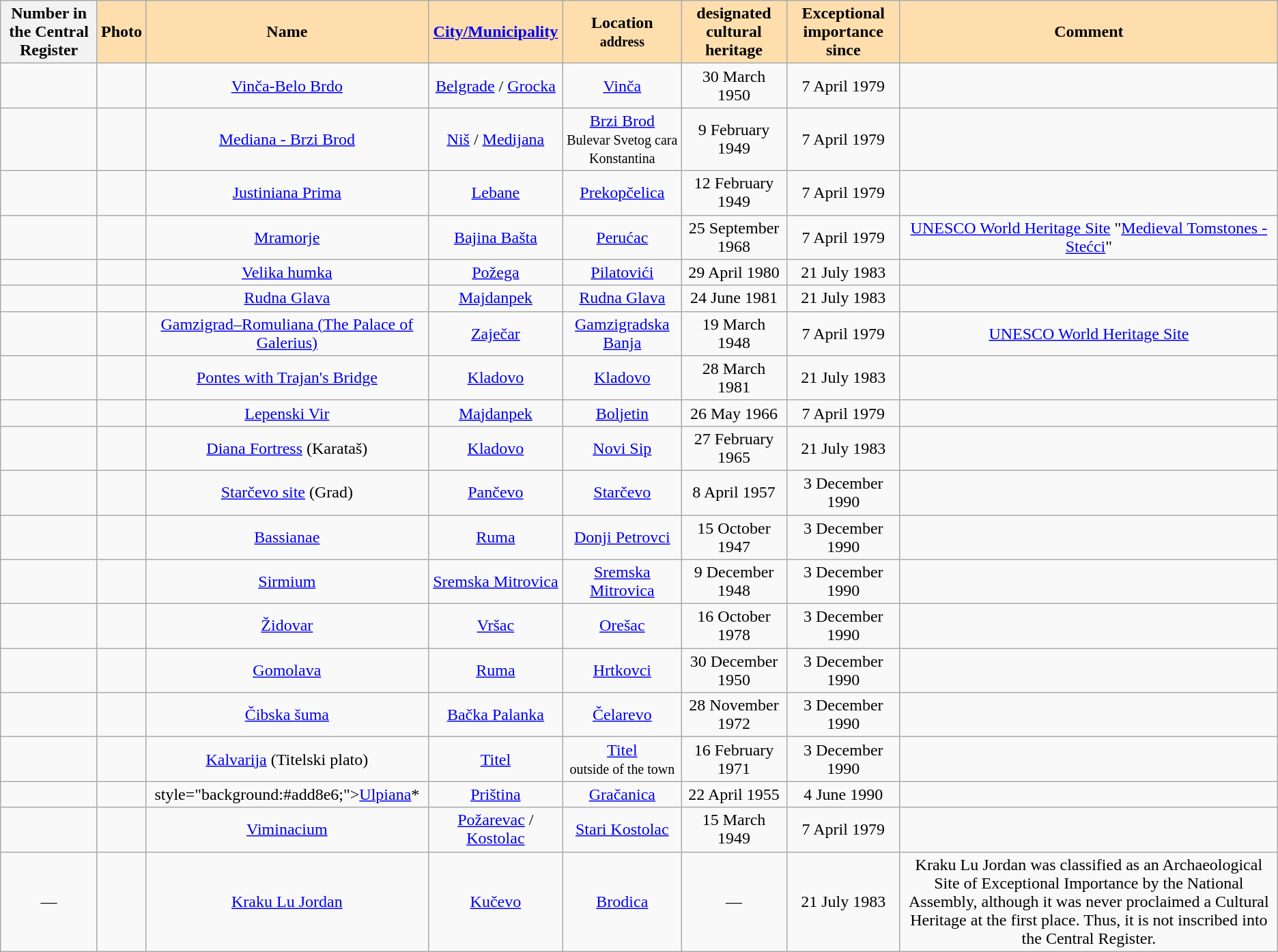<table class="wikitable sortable" style="text-align:center">
<tr>
<th>Number in the Central Register</th>
<th style="background:#FFDEAD;">Photo</th>
<th style="background:#FFDEAD;">Name</th>
<th style="background:#FFDEAD;"><a href='#'>City/Municipality</a></th>
<th style="background:#FFDEAD;">Location<br><small>address</small></th>
<th style="background:#FFDEAD;">designated cultural heritage</th>
<th style="background:#FFDEAD;">Exceptional importance since</th>
<th style="background:#FFDEAD;">Comment</th>
</tr>
<tr>
<td></td>
<td></td>
<td><a href='#'>Vinča-Belo Brdo</a></td>
<td><a href='#'>Belgrade</a> / <a href='#'>Grocka</a></td>
<td><a href='#'>Vinča</a></td>
<td>30 March 1950</td>
<td>7 April 1979</td>
<td></td>
</tr>
<tr>
<td></td>
<td></td>
<td><a href='#'>Mediana - Brzi Brod</a></td>
<td><a href='#'>Niš</a> / <a href='#'>Medijana</a></td>
<td><a href='#'>Brzi Brod</a><br><small>Bulevar Svetog cara Konstantina</small></td>
<td>9 February 1949</td>
<td>7 April 1979</td>
<td></td>
</tr>
<tr>
<td></td>
<td></td>
<td><a href='#'>Justiniana Prima</a></td>
<td><a href='#'>Lebane</a></td>
<td><a href='#'>Prekopčelica</a></td>
<td>12 February 1949</td>
<td>7 April 1979</td>
<td></td>
</tr>
<tr>
<td></td>
<td></td>
<td><a href='#'>Mramorje</a></td>
<td><a href='#'>Bajina Bašta</a></td>
<td><a href='#'>Perućac</a></td>
<td>25 September 1968</td>
<td>7 April 1979</td>
<td> <a href='#'>UNESCO World Heritage Site</a> "<a href='#'>Medieval Tomstones - Stećci</a>"</td>
</tr>
<tr>
<td></td>
<td></td>
<td><a href='#'>Velika humka</a></td>
<td><a href='#'>Požega</a></td>
<td><a href='#'>Pilatovići</a></td>
<td>29 April 1980</td>
<td>21 July 1983</td>
<td></td>
</tr>
<tr>
<td></td>
<td></td>
<td><a href='#'>Rudna Glava</a></td>
<td><a href='#'>Majdanpek</a></td>
<td><a href='#'>Rudna Glava</a></td>
<td>24 June 1981</td>
<td>21 July 1983</td>
<td></td>
</tr>
<tr>
<td></td>
<td></td>
<td><a href='#'>Gamzigrad–Romuliana (The Palace of Galerius)</a></td>
<td><a href='#'>Zaječar</a></td>
<td><a href='#'>Gamzigradska Banja</a></td>
<td>19 March 1948</td>
<td>7 April 1979</td>
<td> <a href='#'>UNESCO World Heritage Site</a></td>
</tr>
<tr>
<td></td>
<td></td>
<td><a href='#'>Pontes with Trajan's Bridge</a></td>
<td><a href='#'>Kladovo</a></td>
<td><a href='#'>Kladovo</a></td>
<td>28 March 1981</td>
<td>21 July 1983</td>
<td></td>
</tr>
<tr>
<td></td>
<td></td>
<td><a href='#'>Lepenski Vir</a></td>
<td><a href='#'>Majdanpek</a></td>
<td><a href='#'>Boljetin</a></td>
<td>26 May 1966</td>
<td>7 April 1979</td>
<td></td>
</tr>
<tr>
<td></td>
<td></td>
<td><a href='#'>Diana Fortress</a> (Karataš)</td>
<td><a href='#'>Kladovo</a></td>
<td><a href='#'>Novi Sip</a></td>
<td>27 February 1965</td>
<td>21 July 1983</td>
<td></td>
</tr>
<tr>
<td></td>
<td></td>
<td><a href='#'>Starčevo site</a> (Grad)</td>
<td><a href='#'>Pančevo</a></td>
<td><a href='#'>Starčevo</a></td>
<td>8 April 1957</td>
<td>3 December 1990</td>
<td></td>
</tr>
<tr>
<td></td>
<td></td>
<td><a href='#'>Bassianae</a></td>
<td><a href='#'>Ruma</a></td>
<td><a href='#'>Donji Petrovci</a></td>
<td>15 October 1947</td>
<td>3 December 1990</td>
<td></td>
</tr>
<tr>
<td></td>
<td></td>
<td><a href='#'>Sirmium</a></td>
<td><a href='#'>Sremska Mitrovica</a></td>
<td><a href='#'>Sremska Mitrovica</a></td>
<td>9 December 1948</td>
<td>3 December 1990</td>
<td></td>
</tr>
<tr>
<td></td>
<td></td>
<td><a href='#'>Židovar</a></td>
<td><a href='#'>Vršac</a></td>
<td><a href='#'>Orešac</a></td>
<td>16 October 1978</td>
<td>3 December 1990</td>
<td></td>
</tr>
<tr>
<td></td>
<td></td>
<td><a href='#'>Gomolava</a></td>
<td><a href='#'>Ruma</a></td>
<td><a href='#'>Hrtkovci</a></td>
<td>30 December 1950</td>
<td>3 December 1990</td>
<td></td>
</tr>
<tr>
<td></td>
<td></td>
<td><a href='#'>Čibska šuma</a></td>
<td><a href='#'>Bačka Palanka</a></td>
<td><a href='#'>Čelarevo</a></td>
<td>28 November 1972</td>
<td>3 December 1990</td>
<td></td>
</tr>
<tr>
<td></td>
<td></td>
<td><a href='#'>Kalvarija</a> (Titelski plato)</td>
<td><a href='#'>Titel</a></td>
<td><a href='#'>Titel</a><br><small>outside of the town</small></td>
<td>16 February 1971</td>
<td>3 December 1990</td>
<td></td>
</tr>
<tr>
<td></td>
<td></td>
<td <noinclude>style="background:#add8e6;"></noinclude><a href='#'>Ulpiana</a>*</td>
<td><a href='#'>Priština</a></td>
<td><a href='#'>Gračanica</a></td>
<td>22 April 1955</td>
<td>4 June 1990</td>
<td></td>
</tr>
<tr>
<td></td>
<td></td>
<td><a href='#'>Viminacium</a></td>
<td><a href='#'>Požarevac</a> / <a href='#'>Kostolac</a></td>
<td><a href='#'>Stari Kostolac</a></td>
<td>15 March 1949</td>
<td>7 April 1979</td>
<td></td>
</tr>
<tr>
<td>—</td>
<td></td>
<td><a href='#'>Kraku Lu Jordan</a></td>
<td><a href='#'>Kučevo</a></td>
<td><a href='#'>Brodica</a></td>
<td>—</td>
<td>21 July 1983</td>
<td>Kraku Lu Jordan was classified as an Archaeological Site of Exceptional Importance by the National Assembly, although it was never proclaimed a Cultural Heritage at the first place. Thus, it is not inscribed into the Central Register.</td>
</tr>
</table>
